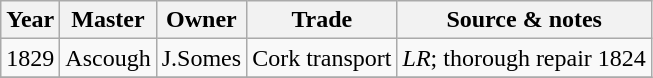<table class=" wikitable">
<tr>
<th>Year</th>
<th>Master</th>
<th>Owner</th>
<th>Trade</th>
<th>Source & notes</th>
</tr>
<tr>
<td>1829</td>
<td>Ascough</td>
<td>J.Somes</td>
<td>Cork transport</td>
<td><em>LR</em>; thorough repair 1824</td>
</tr>
<tr>
</tr>
</table>
